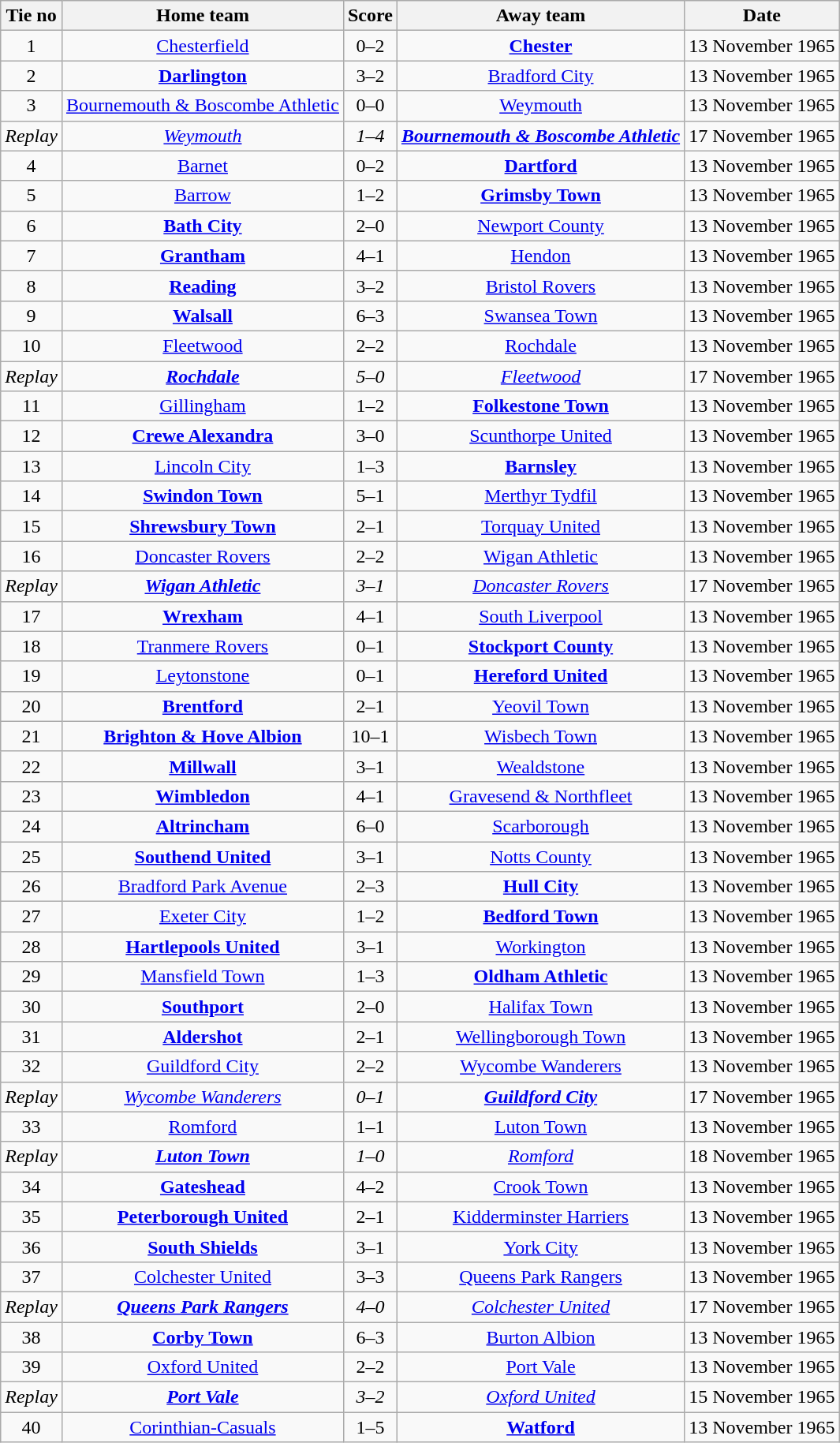<table class="wikitable" style="text-align: center">
<tr>
<th>Tie no</th>
<th>Home team</th>
<th>Score</th>
<th>Away team</th>
<th>Date</th>
</tr>
<tr>
<td>1</td>
<td><a href='#'>Chesterfield</a></td>
<td>0–2</td>
<td><strong><a href='#'>Chester</a></strong></td>
<td>13 November 1965</td>
</tr>
<tr>
<td>2</td>
<td><strong><a href='#'>Darlington</a></strong></td>
<td>3–2</td>
<td><a href='#'>Bradford City</a></td>
<td>13 November 1965</td>
</tr>
<tr>
<td>3</td>
<td><a href='#'>Bournemouth & Boscombe Athletic</a></td>
<td>0–0</td>
<td><a href='#'>Weymouth</a></td>
<td>13 November 1965</td>
</tr>
<tr>
<td><em>Replay</em></td>
<td><em><a href='#'>Weymouth</a></em></td>
<td><em>1–4</em></td>
<td><strong><em><a href='#'>Bournemouth & Boscombe Athletic</a></em></strong></td>
<td>17 November 1965</td>
</tr>
<tr>
<td>4</td>
<td><a href='#'>Barnet</a></td>
<td>0–2</td>
<td><strong><a href='#'>Dartford</a></strong></td>
<td>13 November 1965</td>
</tr>
<tr>
<td>5</td>
<td><a href='#'>Barrow</a></td>
<td>1–2</td>
<td><strong><a href='#'>Grimsby Town</a></strong></td>
<td>13 November 1965</td>
</tr>
<tr>
<td>6</td>
<td><strong><a href='#'>Bath City</a></strong></td>
<td>2–0</td>
<td><a href='#'>Newport County</a></td>
<td>13 November 1965</td>
</tr>
<tr>
<td>7</td>
<td><strong><a href='#'>Grantham</a></strong></td>
<td>4–1</td>
<td><a href='#'>Hendon</a></td>
<td>13 November 1965</td>
</tr>
<tr>
<td>8</td>
<td><strong><a href='#'>Reading</a></strong></td>
<td>3–2</td>
<td><a href='#'>Bristol Rovers</a></td>
<td>13 November 1965</td>
</tr>
<tr>
<td>9</td>
<td><strong><a href='#'>Walsall</a></strong></td>
<td>6–3</td>
<td><a href='#'>Swansea Town</a></td>
<td>13 November 1965</td>
</tr>
<tr>
<td>10</td>
<td><a href='#'>Fleetwood</a></td>
<td>2–2</td>
<td><a href='#'>Rochdale</a></td>
<td>13 November 1965</td>
</tr>
<tr>
<td><em>Replay</em></td>
<td><strong><em><a href='#'>Rochdale</a></em></strong></td>
<td><em>5–0</em></td>
<td><em><a href='#'>Fleetwood</a></em></td>
<td>17 November 1965</td>
</tr>
<tr>
<td>11</td>
<td><a href='#'>Gillingham</a></td>
<td>1–2</td>
<td><strong><a href='#'>Folkestone Town</a></strong></td>
<td>13 November 1965</td>
</tr>
<tr>
<td>12</td>
<td><strong><a href='#'>Crewe Alexandra</a></strong></td>
<td>3–0</td>
<td><a href='#'>Scunthorpe United</a></td>
<td>13 November 1965</td>
</tr>
<tr>
<td>13</td>
<td><a href='#'>Lincoln City</a></td>
<td>1–3</td>
<td><strong><a href='#'>Barnsley</a></strong></td>
<td>13 November 1965</td>
</tr>
<tr>
<td>14</td>
<td><strong><a href='#'>Swindon Town</a></strong></td>
<td>5–1</td>
<td><a href='#'>Merthyr Tydfil</a></td>
<td>13 November 1965</td>
</tr>
<tr>
<td>15</td>
<td><strong><a href='#'>Shrewsbury Town</a></strong></td>
<td>2–1</td>
<td><a href='#'>Torquay United</a></td>
<td>13 November 1965</td>
</tr>
<tr>
<td>16</td>
<td><a href='#'>Doncaster Rovers</a></td>
<td>2–2</td>
<td><a href='#'>Wigan Athletic</a></td>
<td>13 November 1965</td>
</tr>
<tr>
<td><em>Replay</em></td>
<td><strong><em><a href='#'>Wigan Athletic</a></em></strong></td>
<td><em>3–1</em></td>
<td><em><a href='#'>Doncaster Rovers</a></em></td>
<td>17 November 1965</td>
</tr>
<tr>
<td>17</td>
<td><strong><a href='#'>Wrexham</a></strong></td>
<td>4–1</td>
<td><a href='#'>South Liverpool</a></td>
<td>13 November 1965</td>
</tr>
<tr>
<td>18</td>
<td><a href='#'>Tranmere Rovers</a></td>
<td>0–1</td>
<td><strong><a href='#'>Stockport County</a></strong></td>
<td>13 November 1965</td>
</tr>
<tr>
<td>19</td>
<td><a href='#'>Leytonstone</a></td>
<td>0–1</td>
<td><strong><a href='#'>Hereford United</a></strong></td>
<td>13 November 1965</td>
</tr>
<tr>
<td>20</td>
<td><strong><a href='#'>Brentford</a></strong></td>
<td>2–1</td>
<td><a href='#'>Yeovil Town</a></td>
<td>13 November 1965</td>
</tr>
<tr>
<td>21</td>
<td><strong><a href='#'>Brighton & Hove Albion</a></strong></td>
<td>10–1</td>
<td><a href='#'>Wisbech Town</a></td>
<td>13 November 1965</td>
</tr>
<tr>
<td>22</td>
<td><strong><a href='#'>Millwall</a></strong></td>
<td>3–1</td>
<td><a href='#'>Wealdstone</a></td>
<td>13 November 1965</td>
</tr>
<tr>
<td>23</td>
<td><strong><a href='#'>Wimbledon</a></strong></td>
<td>4–1</td>
<td><a href='#'>Gravesend & Northfleet</a></td>
<td>13 November 1965</td>
</tr>
<tr>
<td>24</td>
<td><strong><a href='#'>Altrincham</a></strong></td>
<td>6–0</td>
<td><a href='#'>Scarborough</a></td>
<td>13 November 1965</td>
</tr>
<tr>
<td>25</td>
<td><strong><a href='#'>Southend United</a></strong></td>
<td>3–1</td>
<td><a href='#'>Notts County</a></td>
<td>13 November 1965</td>
</tr>
<tr>
<td>26</td>
<td><a href='#'>Bradford Park Avenue</a></td>
<td>2–3</td>
<td><strong><a href='#'>Hull City</a></strong></td>
<td>13 November 1965</td>
</tr>
<tr>
<td>27</td>
<td><a href='#'>Exeter City</a></td>
<td>1–2</td>
<td><strong><a href='#'>Bedford Town</a></strong></td>
<td>13 November 1965</td>
</tr>
<tr>
<td>28</td>
<td><strong><a href='#'>Hartlepools United</a></strong></td>
<td>3–1</td>
<td><a href='#'>Workington</a></td>
<td>13 November 1965</td>
</tr>
<tr>
<td>29</td>
<td><a href='#'>Mansfield Town</a></td>
<td>1–3</td>
<td><strong><a href='#'>Oldham Athletic</a></strong></td>
<td>13 November 1965</td>
</tr>
<tr>
<td>30</td>
<td><strong><a href='#'>Southport</a></strong></td>
<td>2–0</td>
<td><a href='#'>Halifax Town</a></td>
<td>13 November 1965</td>
</tr>
<tr>
<td>31</td>
<td><strong><a href='#'>Aldershot</a></strong></td>
<td>2–1</td>
<td><a href='#'>Wellingborough Town</a></td>
<td>13 November 1965</td>
</tr>
<tr>
<td>32</td>
<td><a href='#'>Guildford City</a></td>
<td>2–2</td>
<td><a href='#'>Wycombe Wanderers</a></td>
<td>13 November 1965</td>
</tr>
<tr>
<td><em>Replay</em></td>
<td><em><a href='#'>Wycombe Wanderers</a></em></td>
<td><em>0–1</em></td>
<td><strong><em><a href='#'>Guildford City</a></em></strong></td>
<td>17 November 1965</td>
</tr>
<tr>
<td>33</td>
<td><a href='#'>Romford</a></td>
<td>1–1</td>
<td><a href='#'>Luton Town</a></td>
<td>13 November 1965</td>
</tr>
<tr>
<td><em>Replay</em></td>
<td><strong><em><a href='#'>Luton Town</a></em></strong></td>
<td><em>1–0</em></td>
<td><em><a href='#'>Romford</a></em></td>
<td>18 November 1965</td>
</tr>
<tr>
<td>34</td>
<td><strong><a href='#'>Gateshead</a></strong></td>
<td>4–2</td>
<td><a href='#'>Crook Town</a></td>
<td>13 November 1965</td>
</tr>
<tr>
<td>35</td>
<td><strong><a href='#'>Peterborough United</a></strong></td>
<td>2–1</td>
<td><a href='#'>Kidderminster Harriers</a></td>
<td>13 November 1965</td>
</tr>
<tr>
<td>36</td>
<td><strong><a href='#'>South Shields</a></strong></td>
<td>3–1</td>
<td><a href='#'>York City</a></td>
<td>13 November 1965</td>
</tr>
<tr>
<td>37</td>
<td><a href='#'>Colchester United</a></td>
<td>3–3</td>
<td><a href='#'>Queens Park Rangers</a></td>
<td>13 November 1965</td>
</tr>
<tr>
<td><em>Replay</em></td>
<td><strong><em><a href='#'>Queens Park Rangers</a></em></strong></td>
<td><em>4–0</em></td>
<td><em><a href='#'>Colchester United</a></em></td>
<td>17 November 1965</td>
</tr>
<tr>
<td>38</td>
<td><strong><a href='#'>Corby Town</a></strong></td>
<td>6–3</td>
<td><a href='#'>Burton Albion</a></td>
<td>13 November 1965</td>
</tr>
<tr>
<td>39</td>
<td><a href='#'>Oxford United</a></td>
<td>2–2</td>
<td><a href='#'>Port Vale</a></td>
<td>13 November 1965</td>
</tr>
<tr>
<td><em>Replay</em></td>
<td><strong><em><a href='#'>Port Vale</a></em></strong></td>
<td><em>3–2</em></td>
<td><em><a href='#'>Oxford United</a></em></td>
<td>15 November 1965</td>
</tr>
<tr>
<td>40</td>
<td><a href='#'>Corinthian-Casuals</a></td>
<td>1–5</td>
<td><strong><a href='#'>Watford</a></strong></td>
<td>13 November 1965</td>
</tr>
</table>
